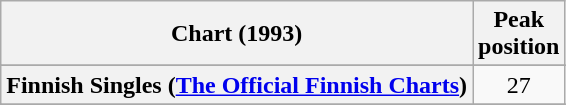<table class="wikitable sortable plainrowheaders" style="text-align:center">
<tr>
<th>Chart (1993)</th>
<th>Peak<br>position</th>
</tr>
<tr>
</tr>
<tr>
<th scope="row">Finnish Singles (<a href='#'>The Official Finnish Charts</a>)</th>
<td align="center">27</td>
</tr>
<tr>
</tr>
<tr>
</tr>
</table>
